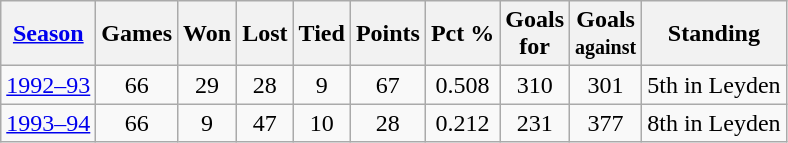<table class="wikitable" style="text-align:center">
<tr>
<th><a href='#'>Season</a></th>
<th>Games</th>
<th>Won</th>
<th>Lost</th>
<th>Tied</th>
<th>Points</th>
<th>Pct %</th>
<th>Goals<br>for</th>
<th>Goals<br><small>against</small></th>
<th>Standing</th>
</tr>
<tr>
<td><a href='#'>1992–93</a></td>
<td>66</td>
<td>29</td>
<td>28</td>
<td>9</td>
<td>67</td>
<td>0.508</td>
<td>310</td>
<td>301</td>
<td>5th in Leyden</td>
</tr>
<tr>
<td><a href='#'>1993–94</a></td>
<td>66</td>
<td>9</td>
<td>47</td>
<td>10</td>
<td>28</td>
<td>0.212</td>
<td>231</td>
<td>377</td>
<td>8th in Leyden</td>
</tr>
</table>
